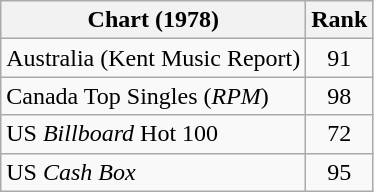<table class="wikitable sortable">
<tr>
<th>Chart (1978)</th>
<th>Rank</th>
</tr>
<tr>
<td>Australia (Kent Music Report)</td>
<td style="text-align:center;">91</td>
</tr>
<tr>
<td>Canada Top Singles (<em>RPM</em>)</td>
<td style="text-align:center;">98</td>
</tr>
<tr>
<td>US <em>Billboard</em> Hot 100</td>
<td style="text-align:center;">72</td>
</tr>
<tr>
<td>US <em>Cash Box</em></td>
<td style="text-align:center;">95</td>
</tr>
</table>
